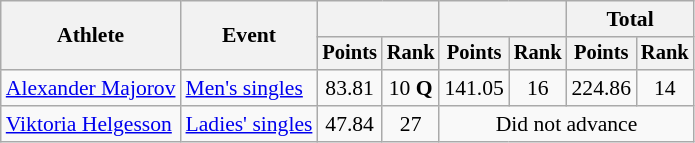<table class="wikitable" style="font-size:90%">
<tr>
<th rowspan="2">Athlete</th>
<th rowspan="2">Event</th>
<th colspan="2"></th>
<th colspan="2"></th>
<th colspan="2">Total</th>
</tr>
<tr style="font-size:95%">
<th>Points</th>
<th>Rank</th>
<th>Points</th>
<th>Rank</th>
<th>Points</th>
<th>Rank</th>
</tr>
<tr align=center>
<td align=left><a href='#'>Alexander Majorov</a></td>
<td align=left><a href='#'>Men's singles</a></td>
<td>83.81</td>
<td>10 <strong>Q</strong></td>
<td>141.05</td>
<td>16</td>
<td>224.86</td>
<td>14</td>
</tr>
<tr align=center>
<td align=left><a href='#'>Viktoria Helgesson</a></td>
<td align=left><a href='#'>Ladies' singles</a></td>
<td>47.84</td>
<td>27</td>
<td colspan=4>Did not advance</td>
</tr>
</table>
